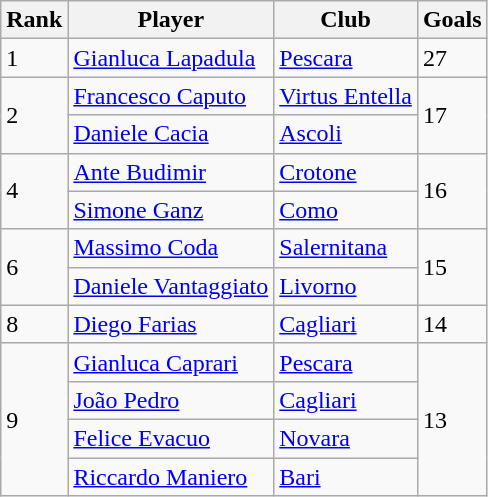<table class="wikitable">
<tr>
<th>Rank</th>
<th>Player</th>
<th>Club</th>
<th>Goals</th>
</tr>
<tr>
<td>1</td>
<td> <a href='#'>Gianluca Lapadula</a></td>
<td><a href='#'>Pescara</a></td>
<td>27</td>
</tr>
<tr>
<td rowspan=2>2</td>
<td> <a href='#'>Francesco Caputo</a></td>
<td><a href='#'>Virtus Entella</a></td>
<td rowspan=2>17</td>
</tr>
<tr>
<td> <a href='#'>Daniele Cacia</a></td>
<td><a href='#'>Ascoli</a></td>
</tr>
<tr>
<td rowspan=2>4</td>
<td> <a href='#'>Ante Budimir</a></td>
<td><a href='#'>Crotone</a></td>
<td rowspan=2>16</td>
</tr>
<tr>
<td> <a href='#'>Simone Ganz</a></td>
<td><a href='#'>Como</a></td>
</tr>
<tr>
<td rowspan=2>6</td>
<td> <a href='#'>Massimo Coda</a></td>
<td><a href='#'>Salernitana</a></td>
<td rowspan=2>15</td>
</tr>
<tr>
<td> <a href='#'>Daniele Vantaggiato</a></td>
<td><a href='#'>Livorno</a></td>
</tr>
<tr>
<td>8</td>
<td> <a href='#'>Diego Farias</a></td>
<td><a href='#'>Cagliari</a></td>
<td>14</td>
</tr>
<tr>
<td rowspan=4>9</td>
<td> <a href='#'>Gianluca Caprari</a></td>
<td><a href='#'>Pescara</a></td>
<td rowspan=4>13</td>
</tr>
<tr>
<td> <a href='#'>João Pedro</a></td>
<td><a href='#'>Cagliari</a></td>
</tr>
<tr>
<td> <a href='#'>Felice Evacuo</a></td>
<td><a href='#'>Novara</a></td>
</tr>
<tr>
<td> <a href='#'>Riccardo Maniero</a></td>
<td><a href='#'>Bari</a></td>
</tr>
</table>
